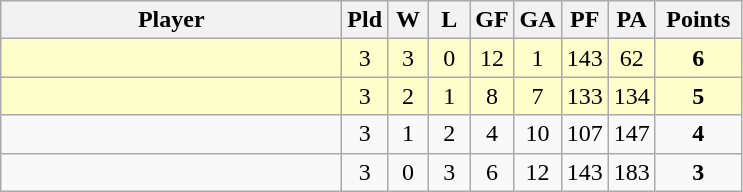<table class=wikitable style="text-align:center">
<tr>
<th width=220>Player</th>
<th width=20>Pld</th>
<th width=20>W</th>
<th width=20>L</th>
<th width=20>GF</th>
<th width=20>GA</th>
<th width=20>PF</th>
<th width=20>PA</th>
<th width=50>Points</th>
</tr>
<tr bgcolor=#ffffcc>
<td align=left></td>
<td>3</td>
<td>3</td>
<td>0</td>
<td>12</td>
<td>1</td>
<td>143</td>
<td>62</td>
<td><strong>6</strong></td>
</tr>
<tr bgcolor=#ffffcc>
<td align=left></td>
<td>3</td>
<td>2</td>
<td>1</td>
<td>8</td>
<td>7</td>
<td>133</td>
<td>134</td>
<td><strong>5</strong></td>
</tr>
<tr>
<td align=left></td>
<td>3</td>
<td>1</td>
<td>2</td>
<td>4</td>
<td>10</td>
<td>107</td>
<td>147</td>
<td><strong>4</strong></td>
</tr>
<tr>
<td align=left></td>
<td>3</td>
<td>0</td>
<td>3</td>
<td>6</td>
<td>12</td>
<td>143</td>
<td>183</td>
<td><strong>3</strong></td>
</tr>
</table>
